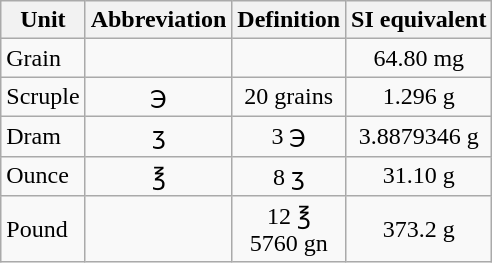<table class="wikitable" style="text-align: center">
<tr>
<th>Unit</th>
<th>Abbreviation</th>
<th>Definition</th>
<th>SI equivalent</th>
</tr>
<tr>
<td style="text-align: left">Grain</td>
<td></td>
<td></td>
<td>64.80 mg</td>
</tr>
<tr>
<td style="text-align: left">Scruple</td>
<td>℈</td>
<td>20 grains</td>
<td>1.296 g</td>
</tr>
<tr>
<td style="text-align: left">Dram</td>
<td>ʒ</td>
<td>3 ℈</td>
<td>3.8879346 g</td>
</tr>
<tr>
<td style="text-align: left">Ounce</td>
<td>℥</td>
<td>8 ʒ</td>
<td>31.10 g</td>
</tr>
<tr>
<td style="text-align: left">Pound</td>
<td></td>
<td>12 ℥<br>5760 gn</td>
<td>373.2 g</td>
</tr>
</table>
